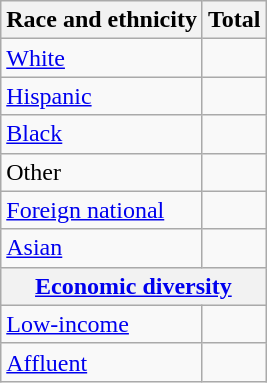<table class="wikitable floatright sortable collapsible"; text-align:right; font-size:80%;">
<tr>
<th>Race and ethnicity</th>
<th colspan="2" data-sort-type=number>Total</th>
</tr>
<tr>
<td><a href='#'>White</a></td>
<td align=right></td>
</tr>
<tr>
<td><a href='#'>Hispanic</a></td>
<td align=right></td>
</tr>
<tr>
<td><a href='#'>Black</a></td>
<td align=right></td>
</tr>
<tr>
<td>Other</td>
<td align=right></td>
</tr>
<tr>
<td><a href='#'>Foreign national</a></td>
<td align=right></td>
</tr>
<tr>
<td><a href='#'>Asian</a></td>
<td align=right></td>
</tr>
<tr>
<th colspan="4" data-sort-type=number><a href='#'>Economic diversity</a></th>
</tr>
<tr>
<td><a href='#'>Low-income</a></td>
<td align=right></td>
</tr>
<tr>
<td><a href='#'>Affluent</a></td>
<td align=right></td>
</tr>
</table>
